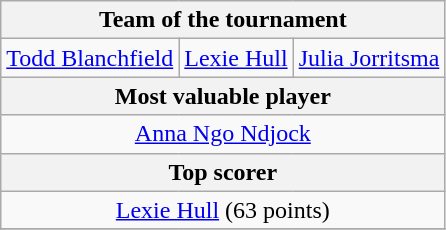<table class="wikitable" style="text-align:center">
<tr>
<th colspan="3">Team of the tournament</th>
</tr>
<tr>
<td> <a href='#'>Todd Blanchfield</a></td>
<td> <a href='#'>Lexie Hull</a></td>
<td> <a href='#'>Julia Jorritsma</a></td>
</tr>
<tr>
<th colspan="3">Most valuable player</th>
</tr>
<tr>
<td colspan="3"> <a href='#'>Anna Ngo Ndjock</a></td>
</tr>
<tr>
<th colspan="3">Top scorer</th>
</tr>
<tr>
<td colspan="3"> <a href='#'>Lexie Hull</a> (63 points)</td>
</tr>
<tr>
</tr>
</table>
